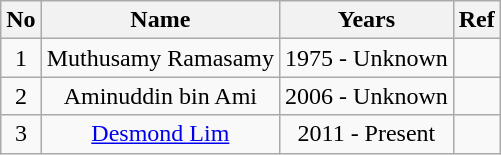<table class="wikitable" style="text-align:center;">
<tr>
<th>No</th>
<th>Name</th>
<th>Years</th>
<th>Ref</th>
</tr>
<tr>
<td>1</td>
<td>Muthusamy Ramasamy</td>
<td>1975 - Unknown</td>
<td></td>
</tr>
<tr>
<td>2</td>
<td>Aminuddin bin Ami</td>
<td>2006 - Unknown</td>
<td></td>
</tr>
<tr>
<td>3</td>
<td><a href='#'>Desmond Lim</a></td>
<td>2011 - Present</td>
<td></td>
</tr>
</table>
